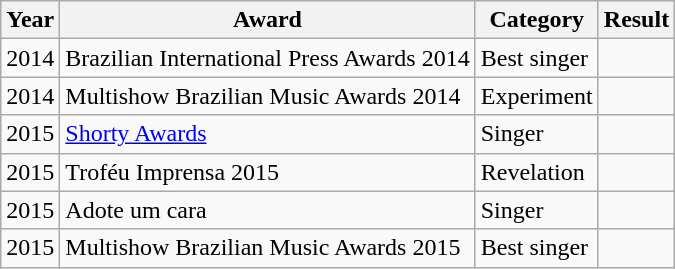<table class="wikitable">
<tr>
<th>Year</th>
<th>Award</th>
<th>Category</th>
<th>Result</th>
</tr>
<tr>
<td>2014</td>
<td>Brazilian International Press Awards 2014</td>
<td>Best singer</td>
<td></td>
</tr>
<tr>
<td>2014</td>
<td>Multishow Brazilian Music Awards 2014</td>
<td>Experiment</td>
<td></td>
</tr>
<tr>
<td>2015</td>
<td><a href='#'>Shorty Awards</a></td>
<td>Singer</td>
<td></td>
</tr>
<tr>
<td>2015</td>
<td>Troféu Imprensa 2015</td>
<td>Revelation</td>
<td></td>
</tr>
<tr>
<td>2015</td>
<td>Adote um cara</td>
<td>Singer</td>
<td></td>
</tr>
<tr>
<td>2015</td>
<td>Multishow Brazilian Music Awards 2015</td>
<td>Best singer</td>
<td></td>
</tr>
</table>
